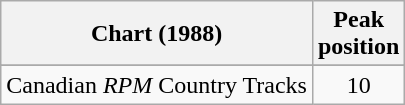<table class="wikitable">
<tr>
<th align="left">Chart (1988)</th>
<th align="center">Peak<br>position</th>
</tr>
<tr>
</tr>
<tr>
<td align="left">Canadian <em>RPM</em> Country Tracks</td>
<td align="center">10</td>
</tr>
</table>
